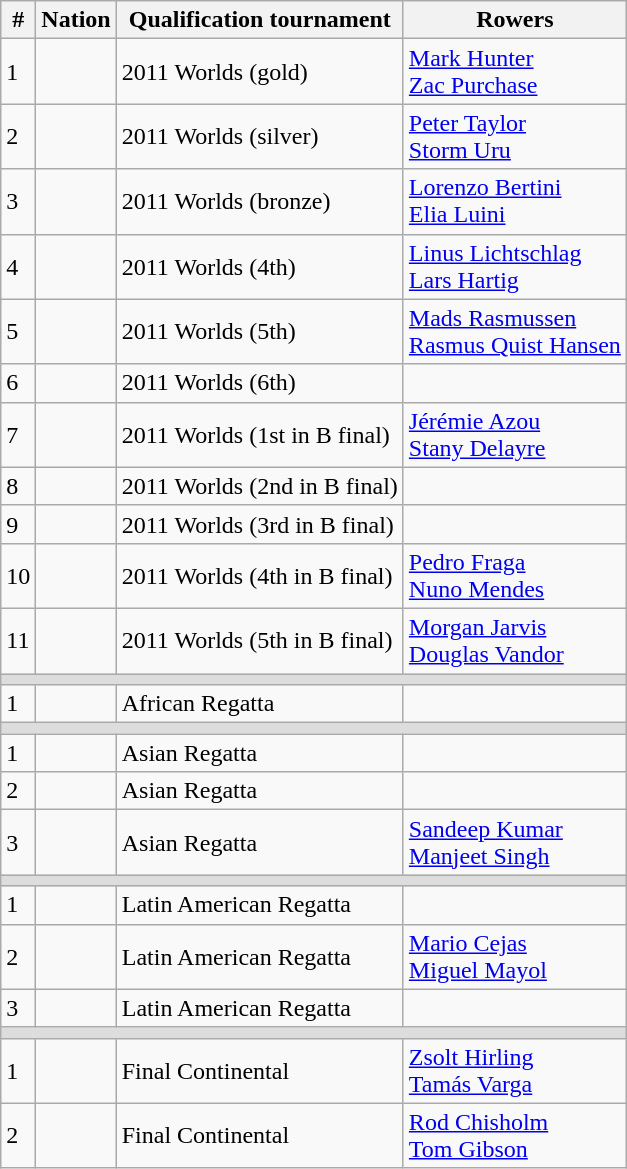<table class="wikitable">
<tr>
<th>#</th>
<th>Nation</th>
<th>Qualification tournament</th>
<th>Rowers</th>
</tr>
<tr>
<td>1</td>
<td></td>
<td>2011 Worlds (gold)</td>
<td><a href='#'>Mark Hunter</a><br><a href='#'>Zac Purchase</a></td>
</tr>
<tr>
<td>2</td>
<td></td>
<td>2011 Worlds (silver)</td>
<td><a href='#'>Peter Taylor</a><br><a href='#'>Storm Uru</a></td>
</tr>
<tr>
<td>3</td>
<td></td>
<td>2011 Worlds (bronze)</td>
<td><a href='#'>Lorenzo Bertini</a><br><a href='#'>Elia Luini</a></td>
</tr>
<tr>
<td>4</td>
<td></td>
<td>2011 Worlds (4th)</td>
<td><a href='#'>Linus Lichtschlag</a><br><a href='#'>Lars Hartig</a></td>
</tr>
<tr>
<td>5</td>
<td></td>
<td>2011 Worlds (5th)</td>
<td><a href='#'>Mads Rasmussen</a><br><a href='#'>Rasmus Quist Hansen</a></td>
</tr>
<tr>
<td>6</td>
<td></td>
<td>2011 Worlds (6th)</td>
<td></td>
</tr>
<tr>
<td>7</td>
<td></td>
<td>2011 Worlds (1st in B final)</td>
<td><a href='#'>Jérémie Azou</a><br><a href='#'>Stany Delayre</a></td>
</tr>
<tr>
<td>8</td>
<td></td>
<td>2011 Worlds (2nd in B final)</td>
<td></td>
</tr>
<tr>
<td>9</td>
<td></td>
<td>2011 Worlds (3rd in B final)</td>
<td></td>
</tr>
<tr>
<td>10</td>
<td></td>
<td>2011 Worlds (4th in B final)</td>
<td><a href='#'>Pedro Fraga</a><br><a href='#'>Nuno Mendes</a></td>
</tr>
<tr>
<td>11</td>
<td></td>
<td>2011 Worlds (5th in B final)</td>
<td><a href='#'>Morgan Jarvis</a><br><a href='#'>Douglas Vandor</a></td>
</tr>
<tr bgcolor=#DDDDDD>
<td colspan=4></td>
</tr>
<tr>
<td>1</td>
<td></td>
<td>African Regatta</td>
<td></td>
</tr>
<tr bgcolor=#DDDDDD>
<td colspan=4></td>
</tr>
<tr>
<td>1</td>
<td></td>
<td>Asian Regatta</td>
<td></td>
</tr>
<tr>
<td>2</td>
<td></td>
<td>Asian Regatta</td>
<td></td>
</tr>
<tr>
<td>3</td>
<td></td>
<td>Asian Regatta</td>
<td><a href='#'>Sandeep Kumar</a><br><a href='#'>Manjeet Singh</a></td>
</tr>
<tr bgcolor=#DDDDDD>
<td colspan=4></td>
</tr>
<tr>
<td>1</td>
<td></td>
<td>Latin American Regatta</td>
<td></td>
</tr>
<tr>
<td>2</td>
<td></td>
<td>Latin American Regatta</td>
<td><a href='#'>Mario Cejas</a><br><a href='#'>Miguel Mayol</a></td>
</tr>
<tr>
<td>3</td>
<td></td>
<td>Latin American Regatta</td>
<td></td>
</tr>
<tr bgcolor=#DDDDDD>
<td colspan=4></td>
</tr>
<tr>
<td>1</td>
<td></td>
<td>Final Continental</td>
<td><a href='#'>Zsolt Hirling</a><br><a href='#'>Tamás Varga</a></td>
</tr>
<tr>
<td>2</td>
<td></td>
<td>Final Continental</td>
<td><a href='#'>Rod Chisholm</a><br><a href='#'>Tom Gibson</a></td>
</tr>
</table>
